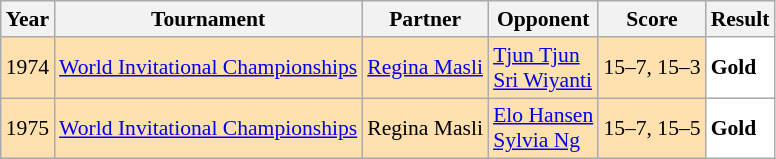<table class="sortable wikitable" style="font-size: 90%;">
<tr>
<th>Year</th>
<th>Tournament</th>
<th>Partner</th>
<th>Opponent</th>
<th>Score</th>
<th>Result</th>
</tr>
<tr style="background:#FFE0AF">
<td align="center">1974</td>
<td align="left"><a href='#'>World Invitational Championships</a></td>
<td align="left"> <a href='#'>Regina Masli</a></td>
<td align="left"> <a href='#'>Tjun Tjun</a><br> <a href='#'>Sri Wiyanti</a></td>
<td align="left">15–7, 15–3</td>
<td style="text-align:left; background:white"> <strong>Gold</strong></td>
</tr>
<tr style="background:#FFE0AF">
<td align="center">1975</td>
<td align="left"><a href='#'>World Invitational Championships</a></td>
<td align="left"> Regina Masli</td>
<td align="left"> <a href='#'>Elo Hansen</a><br> <a href='#'>Sylvia Ng</a></td>
<td align="left">15–7, 15–5</td>
<td style="text-align:left; background:white"> <strong>Gold</strong></td>
</tr>
</table>
